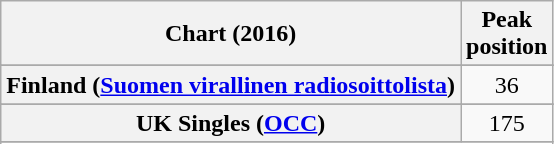<table class="wikitable sortable plainrowheaders" style="text-align:center;">
<tr>
<th scope="col">Chart (2016)</th>
<th scope="col">Peak<br>position</th>
</tr>
<tr>
</tr>
<tr>
<th scope="row">Finland (<a href='#'>Suomen virallinen radiosoittolista</a>)</th>
<td>36</td>
</tr>
<tr>
</tr>
<tr>
<th scope="row">UK Singles (<a href='#'>OCC</a>)</th>
<td>175</td>
</tr>
<tr>
</tr>
<tr>
</tr>
</table>
